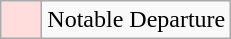<table class=wikitable>
<tr>
<td style="background:#fdd; width:20px; em;"></td>
<td>Notable Departure</td>
</tr>
</table>
